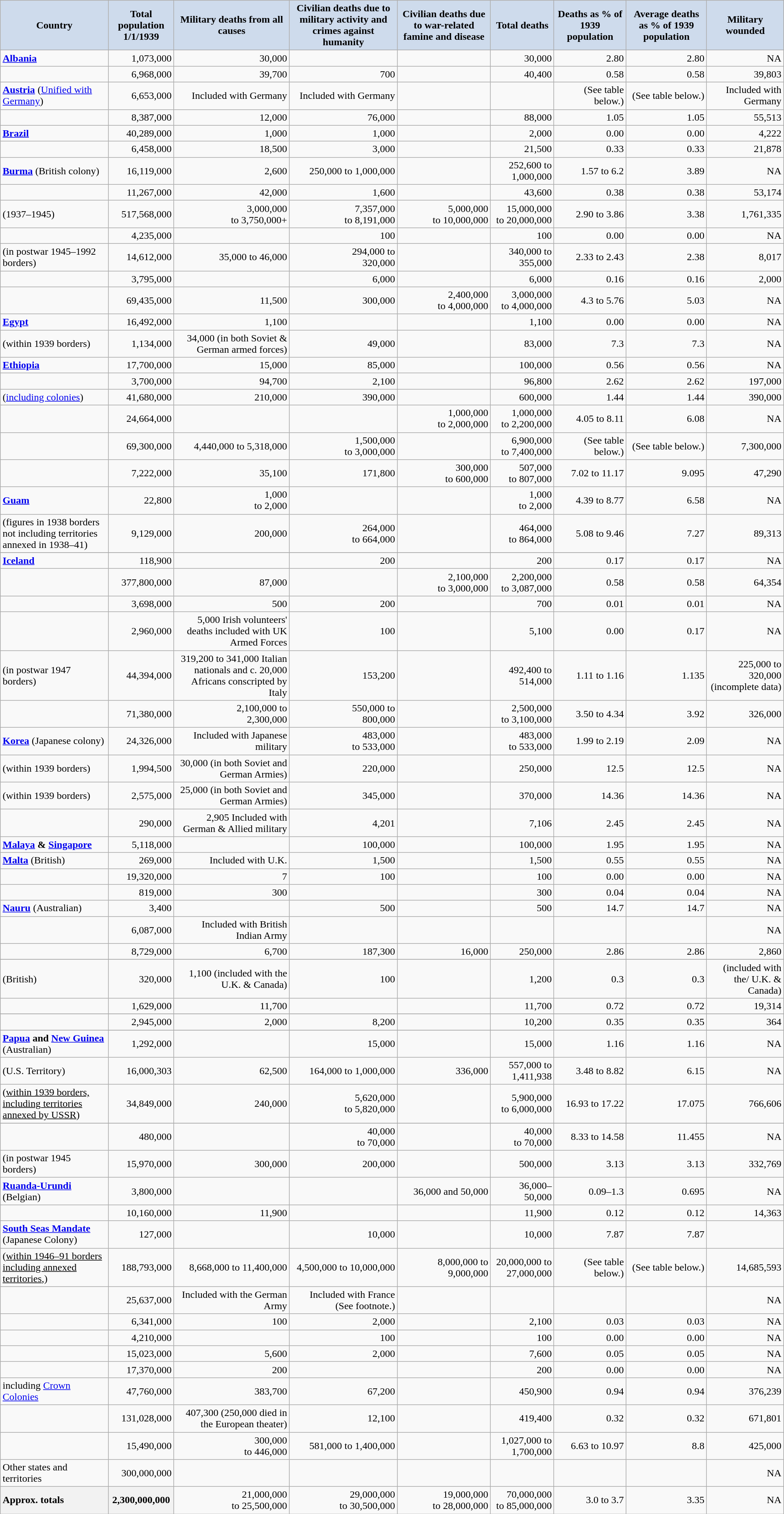<table class="wikitable sortable sticky-header" style="text-align:right">
<tr>
<th style="background-color:#cedbec">Country</th>
<th data-sort-type="number" style="background-color:#cedbec">Total population<br>1/1/1939</th>
<th data-sort-type="number" style="background-color:#cedbec">Military deaths from all causes</th>
<th data-sort-type="number" style="background-color:#cedbec">Civilian deaths due to military activity and crimes against humanity</th>
<th data-sort-type="number" style="background-color:#cedbec">Civilian deaths due to war-related famine and disease</th>
<th data-sort-type="number" style="background-color:#cedbec">Total deaths</th>
<th data-sort-type="number" style="background-color:#cedbec">Deaths as % of 1939 population</th>
<th data-sort-type="number" style="background-color:#cedbec">Average deaths as % of 1939 population</th>
<th data-sort-type="number" style="background-color:#cedbec">Military wounded</th>
</tr>
<tr>
<td style="text-align:left"><strong> <a href='#'>Albania</a></strong> </td>
<td>1,073,000</td>
<td>30,000</td>
<td></td>
<td></td>
<td>30,000</td>
<td>2.80</td>
<td>2.80</td>
<td>NA</td>
</tr>
<tr>
<td style="text-align:left"><strong></strong> </td>
<td>6,968,000</td>
<td>39,700</td>
<td>700</td>
<td></td>
<td>40,400</td>
<td>0.58</td>
<td>0.58</td>
<td>39,803</td>
</tr>
<tr>
<td style="text-align:left"><strong> <a href='#'>Austria</a></strong> (<a href='#'>Unified with Germany</a>) </td>
<td>6,653,000</td>
<td>Included with Germany</td>
<td>Included with Germany</td>
<td></td>
<td></td>
<td>(See table below.) </td>
<td>(See table below.) </td>
<td>Included with Germany</td>
</tr>
<tr>
<td style="text-align:left"><strong></strong> </td>
<td>8,387,000</td>
<td>12,000</td>
<td>76,000</td>
<td></td>
<td>88,000</td>
<td>1.05</td>
<td>1.05</td>
<td>55,513</td>
</tr>
<tr>
<td style="text-align:left"><strong> <a href='#'>Brazil</a></strong> </td>
<td>40,289,000</td>
<td>1,000</td>
<td>1,000</td>
<td></td>
<td>2,000</td>
<td>0.00</td>
<td>0.00</td>
<td>4,222</td>
</tr>
<tr>
<td style="text-align:left"><strong></strong> </td>
<td>6,458,000</td>
<td>18,500</td>
<td>3,000</td>
<td></td>
<td>21,500</td>
<td>0.33</td>
<td>0.33</td>
<td>21,878</td>
</tr>
<tr>
<td style="text-align:left"><strong> <a href='#'>Burma</a></strong> (British colony) </td>
<td>16,119,000</td>
<td>2,600</td>
<td>250,000 to 1,000,000</td>
<td></td>
<td>252,600 to 1,000,000</td>
<td>1.57 to 6.2</td>
<td>3.89</td>
<td>NA</td>
</tr>
<tr>
<td style="text-align:left"><strong></strong> </td>
<td>11,267,000</td>
<td>42,000</td>
<td>1,600</td>
<td></td>
<td>43,600</td>
<td>0.38</td>
<td>0.38</td>
<td>53,174</td>
</tr>
<tr>
<td style="text-align:left"><strong></strong>  (1937–1945)</td>
<td>517,568,000</td>
<td>3,000,000 <br> to 3,750,000+</td>
<td>7,357,000 <br> to 8,191,000</td>
<td>5,000,000<br>to 10,000,000</td>
<td>15,000,000<br>to 20,000,000</td>
<td>2.90 to 3.86</td>
<td>3.38</td>
<td>1,761,335</td>
</tr>
<tr>
<td style="text-align:left"><strong></strong> </td>
<td>4,235,000</td>
<td></td>
<td>100</td>
<td></td>
<td>100</td>
<td>0.00</td>
<td>0.00</td>
<td>NA</td>
</tr>
<tr>
<td style="text-align:left"><strong></strong> (in postwar 1945–1992 borders) </td>
<td>14,612,000</td>
<td>35,000 to 46,000<br></td>
<td>294,000 to<br>320,000</td>
<td></td>
<td>340,000 to 355,000</td>
<td>2.33 to 2.43</td>
<td>2.38</td>
<td>8,017</td>
</tr>
<tr>
<td style="text-align:left"><strong></strong> </td>
<td>3,795,000</td>
<td></td>
<td>6,000</td>
<td></td>
<td>6,000</td>
<td>0.16</td>
<td>0.16</td>
<td>2,000</td>
</tr>
<tr>
<td style="text-align:left"><strong></strong> </td>
<td>69,435,000</td>
<td>11,500</td>
<td>300,000</td>
<td>2,400,000<br>to 4,000,000</td>
<td>3,000,000<br>to 4,000,000</td>
<td>4.3 to 5.76</td>
<td>5.03</td>
<td>NA</td>
</tr>
<tr>
<td style="text-align:left"><strong> <a href='#'>Egypt</a></strong> </td>
<td>16,492,000</td>
<td>1,100</td>
<td></td>
<td></td>
<td>1,100</td>
<td>0.00</td>
<td>0.00</td>
<td>NA</td>
</tr>
<tr>
<td style="text-align:left"><strong></strong> (within 1939 borders) </td>
<td>1,134,000</td>
<td>34,000 (in both Soviet & German armed forces)</td>
<td>49,000</td>
<td></td>
<td>83,000</td>
<td>7.3</td>
<td>7.3</td>
<td>NA</td>
</tr>
<tr>
<td style="text-align:left"><strong> <a href='#'>Ethiopia</a></strong> </td>
<td>17,700,000</td>
<td>15,000</td>
<td>85,000</td>
<td></td>
<td>100,000</td>
<td>0.56</td>
<td>0.56</td>
<td>NA</td>
</tr>
<tr>
<td style="text-align:left"><strong></strong> </td>
<td>3,700,000</td>
<td>94,700</td>
<td>2,100</td>
<td></td>
<td>96,800</td>
<td>2.62</td>
<td>2.62</td>
<td>197,000</td>
</tr>
<tr>
<td style="text-align:left"><strong></strong>  (<a href='#'>including colonies</a>)</td>
<td>41,680,000</td>
<td>210,000</td>
<td>390,000</td>
<td></td>
<td>600,000</td>
<td>1.44</td>
<td>1.44</td>
<td>390,000</td>
</tr>
<tr>
<td style="text-align:left"><strong></strong> </td>
<td>24,664,000</td>
<td></td>
<td></td>
<td>1,000,000<br>to 2,000,000</td>
<td>1,000,000<br>to 2,200,000</td>
<td>4.05 to 8.11</td>
<td>6.08</td>
<td>NA</td>
</tr>
<tr>
<td style="text-align:left"><strong></strong> </td>
<td>69,300,000</td>
<td>4,440,000 to 5,318,000</td>
<td>1,500,000<br>to 3,000,000 </td>
<td></td>
<td>6,900,000<br> to 7,400,000</td>
<td>(See table below.) </td>
<td>(See table below.) </td>
<td>7,300,000</td>
</tr>
<tr>
<td style="text-align:left"><strong></strong> </td>
<td>7,222,000</td>
<td>35,100</td>
<td>171,800</td>
<td>300,000<br>to 600,000</td>
<td>507,000<br>to 807,000</td>
<td>7.02 to 11.17</td>
<td>9.095</td>
<td>47,290</td>
</tr>
<tr>
<td style="text-align:left"> <strong><a href='#'>Guam</a></strong> </td>
<td>22,800</td>
<td>1,000<br>to 2,000</td>
<td></td>
<td></td>
<td>1,000<br>to 2,000</td>
<td 1,000>4.39 to 8.77</td>
<td>6.58</td>
<td>NA</td>
</tr>
<tr>
<td style="text-align:left"><strong></strong>  (figures in 1938 borders not including territories annexed in 1938–41)</td>
<td>9,129,000</td>
<td>200,000</td>
<td>264,000<br>to 664,000</td>
<td></td>
<td>464,000<br>to 864,000</td>
<td>5.08 to 9.46</td>
<td>7.27</td>
<td>89,313</td>
</tr>
<tr>
</tr>
<tr>
<td style="text-align:left"><strong> <a href='#'>Iceland</a></strong> </td>
<td>118,900</td>
<td></td>
<td>200</td>
<td></td>
<td>200</td>
<td>0.17</td>
<td>0.17</td>
<td>NA</td>
</tr>
<tr>
<td style="text-align:left"><strong></strong> </td>
<td>377,800,000</td>
<td>87,000</td>
<td></td>
<td>2,100,000<br>to 3,000,000</td>
<td>2,200,000<br>to 3,087,000</td>
<td>0.58</td>
<td>0.58</td>
<td>64,354</td>
</tr>
<tr>
<td style="text-align:left"><strong></strong> </td>
<td>3,698,000</td>
<td>500</td>
<td>200</td>
<td></td>
<td>700</td>
<td>0.01</td>
<td>0.01</td>
<td>NA</td>
</tr>
<tr>
<td style="text-align:left"><strong></strong> </td>
<td>2,960,000</td>
<td>5,000 Irish volunteers' deaths included with UK Armed Forces</td>
<td>100</td>
<td></td>
<td>5,100</td>
<td>0.00</td>
<td>0.17</td>
<td>NA</td>
</tr>
<tr>
<td style="text-align:left"><strong></strong> (in postwar 1947 borders) </td>
<td>44,394,000</td>
<td>319,200 to 341,000 Italian nationals and c. 20,000 Africans conscripted by Italy</td>
<td>153,200</td>
<td></td>
<td>492,400 to 514,000</td>
<td>1.11 to 1.16</td>
<td>1.135</td>
<td>225,000 to 320,000 (incomplete data)</td>
</tr>
<tr id="tbl-japan">
<td style="text-align:left"><strong></strong> </td>
<td>71,380,000</td>
<td>2,100,000 to<br>2,300,000</td>
<td>550,000 to<br>800,000</td>
<td></td>
<td>2,500,000<br>to 3,100,000</td>
<td>3.50 to 4.34</td>
<td>3.92</td>
<td>326,000</td>
</tr>
<tr>
<td style="text-align:left"> <strong><a href='#'>Korea</a></strong> (Japanese colony) </td>
<td>24,326,000</td>
<td>Included with Japanese military</td>
<td>483,000<br>to 533,000</td>
<td></td>
<td>483,000<br> to 533,000</td>
<td>1.99 to 2.19</td>
<td>2.09</td>
<td>NA</td>
</tr>
<tr>
<td style="text-align:left"><strong></strong> (within 1939 borders) </td>
<td>1,994,500</td>
<td>30,000 (in both Soviet and German Armies)</td>
<td>220,000</td>
<td></td>
<td>250,000</td>
<td>12.5</td>
<td>12.5</td>
<td>NA</td>
</tr>
<tr>
<td style="text-align:left"><strong></strong> (within 1939 borders) </td>
<td>2,575,000</td>
<td>25,000 (in both Soviet and German Armies)</td>
<td>345,000</td>
<td></td>
<td>370,000</td>
<td>14.36</td>
<td>14.36</td>
<td>NA</td>
</tr>
<tr>
<td style="text-align:left"><strong></strong> </td>
<td>290,000</td>
<td>2,905 Included with German & Allied military</td>
<td>4,201</td>
<td></td>
<td>7,106</td>
<td>2.45</td>
<td>2.45</td>
<td>NA</td>
</tr>
<tr>
<td style="text-align:left"><strong> <a href='#'>Malaya</a> & <a href='#'>Singapore</a></strong> </td>
<td>5,118,000</td>
<td></td>
<td>100,000</td>
<td></td>
<td>100,000</td>
<td>1.95</td>
<td>1.95</td>
<td>NA</td>
</tr>
<tr>
<td style="text-align:left"><strong> <a href='#'>Malta</a></strong> (British) </td>
<td>269,000</td>
<td>Included with U.K.</td>
<td>1,500</td>
<td></td>
<td>1,500</td>
<td>0.55</td>
<td>0.55</td>
<td>NA</td>
</tr>
<tr>
<td style="text-align:left"><strong></strong> </td>
<td>19,320,000</td>
<td>7 </td>
<td>100</td>
<td></td>
<td>100</td>
<td>0.00</td>
<td>0.00</td>
<td>NA</td>
</tr>
<tr>
<td style="text-align:left"><strong></strong> </td>
<td>819,000</td>
<td>300</td>
<td></td>
<td></td>
<td>300</td>
<td>0.04</td>
<td>0.04</td>
<td>NA</td>
</tr>
<tr>
<td style="text-align:left"><strong> <a href='#'>Nauru</a></strong> (Australian) </td>
<td>3,400</td>
<td></td>
<td>500</td>
<td></td>
<td>500</td>
<td>14.7</td>
<td>14.7</td>
<td>NA</td>
</tr>
<tr>
<td style="text-align:left"><strong></strong> </td>
<td>6,087,000</td>
<td>Included with British Indian Army</td>
<td></td>
<td></td>
<td></td>
<td></td>
<td></td>
<td>NA</td>
</tr>
<tr>
<td style="text-align:left"><strong></strong> </td>
<td>8,729,000</td>
<td>6,700</td>
<td>187,300</td>
<td>16,000</td>
<td>250,000</td>
<td>2.86</td>
<td>2.86</td>
<td>2,860</td>
</tr>
<tr>
</tr>
<tr>
<td style="text-align:left"><strong></strong> (British) </td>
<td>320,000</td>
<td>1,100 (included with the U.K. & Canada)</td>
<td>100</td>
<td></td>
<td>1,200</td>
<td>0.3</td>
<td>0.3</td>
<td>(included with the/ U.K. & Canada)</td>
</tr>
<tr>
<td style="text-align:left"><strong></strong> </td>
<td>1,629,000</td>
<td>11,700</td>
<td></td>
<td></td>
<td>11,700</td>
<td>0.72</td>
<td>0.72</td>
<td>19,314</td>
</tr>
<tr>
</tr>
<tr>
<td style="text-align:left"><strong></strong> </td>
<td>2,945,000</td>
<td>2,000</td>
<td>8,200</td>
<td></td>
<td>10,200</td>
<td>0.35</td>
<td>0.35</td>
<td>364</td>
</tr>
<tr>
</tr>
<tr>
<td style="text-align:left"><strong> <a href='#'>Papua</a> and <a href='#'>New Guinea</a></strong> (Australian) </td>
<td>1,292,000</td>
<td></td>
<td>15,000</td>
<td></td>
<td>15,000</td>
<td>1.16</td>
<td>1.16</td>
<td>NA</td>
</tr>
<tr>
<td style="text-align:left"><strong></strong> (U.S. Territory) </td>
<td>16,000,303</td>
<td>62,500</td>
<td>164,000 to 1,000,000</td>
<td>336,000</td>
<td>557,000 to 1,411,938</td>
<td>3.48 to 8.82</td>
<td>6.15</td>
<td>NA</td>
</tr>
<tr>
<td style="text-align:left"><strong></strong> (<u>within 1939 borders, including territories annexed by USSR</u>) </td>
<td>34,849,000</td>
<td>240,000</td>
<td>5,620,000<br>to 5,820,000</td>
<td></td>
<td>5,900,000 <br>to 6,000,000</td>
<td>16.93 to 17.22</td>
<td>17.075</td>
<td>766,606</td>
</tr>
<tr>
</tr>
<tr>
<td style="text-align:left"><strong></strong> </td>
<td>480,000</td>
<td></td>
<td>40,000<br>to 70,000</td>
<td></td>
<td>40,000<br>to 70,000</td>
<td>8.33 to 14.58</td>
<td>11.455</td>
<td>NA</td>
</tr>
<tr>
<td style="text-align:left"><strong></strong> (in postwar 1945 borders) </td>
<td>15,970,000</td>
<td>300,000</td>
<td>200,000</td>
<td></td>
<td>500,000</td>
<td>3.13</td>
<td>3.13</td>
<td>332,769</td>
</tr>
<tr>
<td style="text-align:left"><strong> <a href='#'>Ruanda-Urundi</a></strong> (Belgian) </td>
<td>3,800,000</td>
<td></td>
<td></td>
<td>36,000 and 50,000</td>
<td>36,000–50,000</td>
<td>0.09–1.3</td>
<td>0.695</td>
<td>NA</td>
</tr>
<tr>
<td style="text-align:left"><strong></strong> </td>
<td>10,160,000</td>
<td>11,900</td>
<td></td>
<td></td>
<td>11,900</td>
<td>0.12</td>
<td>0.12</td>
<td>14,363</td>
</tr>
<tr>
<td style="text-align:left"><strong> <a href='#'>South Seas Mandate</a></strong> (Japanese Colony) </td>
<td>127,000</td>
<td></td>
<td>10,000</td>
<td></td>
<td>10,000</td>
<td>7.87</td>
<td>7.87</td>
<td></td>
</tr>
<tr>
<td style="text-align:left"><strong></strong> (<u>within 1946–91 borders including annexed territories</u>,) </td>
<td>188,793,000</td>
<td>8,668,000 to 11,400,000</td>
<td>4,500,000 to 10,000,000</td>
<td>8,000,000 to 9,000,000</td>
<td>20,000,000 to 27,000,000</td>
<td>(See table below.) </td>
<td>(See table below.) </td>
<td>14,685,593</td>
</tr>
<tr>
<td style="text-align:left"><strong></strong> </td>
<td>25,637,000</td>
<td>Included with the German Army</td>
<td>Included with France (See footnote.)</td>
<td></td>
<td></td>
<td></td>
<td></td>
<td>NA</td>
</tr>
<tr>
<td style="text-align:left"><strong></strong> </td>
<td>6,341,000</td>
<td>100</td>
<td>2,000</td>
<td></td>
<td>2,100</td>
<td>0.03</td>
<td>0.03</td>
<td>NA</td>
</tr>
<tr>
<td style="text-align:left"><strong></strong> </td>
<td>4,210,000</td>
<td></td>
<td>100</td>
<td></td>
<td>100</td>
<td>0.00</td>
<td>0.00</td>
<td>NA</td>
</tr>
<tr>
<td style="text-align:left"><strong></strong> </td>
<td>15,023,000</td>
<td>5,600</td>
<td>2,000</td>
<td></td>
<td>7,600</td>
<td>0.05</td>
<td>0.05</td>
<td>NA</td>
</tr>
<tr>
<td style="text-align:left"><strong></strong> </td>
<td>17,370,000</td>
<td>200</td>
<td></td>
<td></td>
<td>200</td>
<td>0.00</td>
<td>0.00</td>
<td>NA</td>
</tr>
<tr>
<td style="text-align:left"><strong></strong>  including <a href='#'>Crown Colonies</a></td>
<td>47,760,000</td>
<td>383,700</td>
<td>67,200</td>
<td></td>
<td>450,900</td>
<td>0.94</td>
<td>0.94</td>
<td>376,239</td>
</tr>
<tr>
<td style="text-align:left"><strong></strong> </td>
<td>131,028,000</td>
<td>407,300  (250,000 died in the European theater)</td>
<td>12,100 </td>
<td></td>
<td>419,400</td>
<td>0.32</td>
<td>0.32</td>
<td>671,801</td>
</tr>
<tr>
<td style="text-align:left"><strong></strong> </td>
<td>15,490,000</td>
<td>300,000<br> to 446,000</td>
<td>581,000 to 1,400,000</td>
<td></td>
<td>1,027,000 to 1,700,000</td>
<td>6.63 to 10.97</td>
<td>8.8</td>
<td>425,000</td>
</tr>
<tr>
<td style="text-align:left">Other states and territories </td>
<td>300,000,000</td>
<td></td>
<td></td>
<td></td>
<td></td>
<td></td>
<td></td>
<td>NA</td>
</tr>
<tr class="sortbottom">
<th style="text-align:left"><strong>Approx. totals</strong></th>
<th>2,300,000,000</th>
<td>21,000,000<br>to 25,500,000</td>
<td>29,000,000<br>to 30,500,000</td>
<td>19,000,000<br>to 28,000,000</td>
<td>70,000,000<br>to 85,000,000</td>
<td>3.0 to 3.7</td>
<td>3.35</td>
<td>NA</td>
</tr>
</table>
